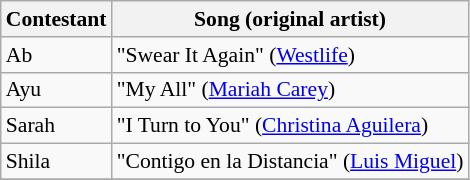<table class="wikitable" style="font-size:90%;">
<tr>
<th>Contestant</th>
<th>Song (original artist)</th>
</tr>
<tr>
<td>Ab</td>
<td>"Swear It Again" (<a href='#'>Westlife</a>)</td>
</tr>
<tr>
<td>Ayu</td>
<td>"My All" (<a href='#'>Mariah Carey</a>)</td>
</tr>
<tr>
<td>Sarah</td>
<td>"I Turn to You" (<a href='#'>Christina Aguilera</a>)</td>
</tr>
<tr>
<td>Shila</td>
<td>"Contigo en la Distancia" (<a href='#'>Luis Miguel</a>)</td>
</tr>
<tr>
</tr>
</table>
